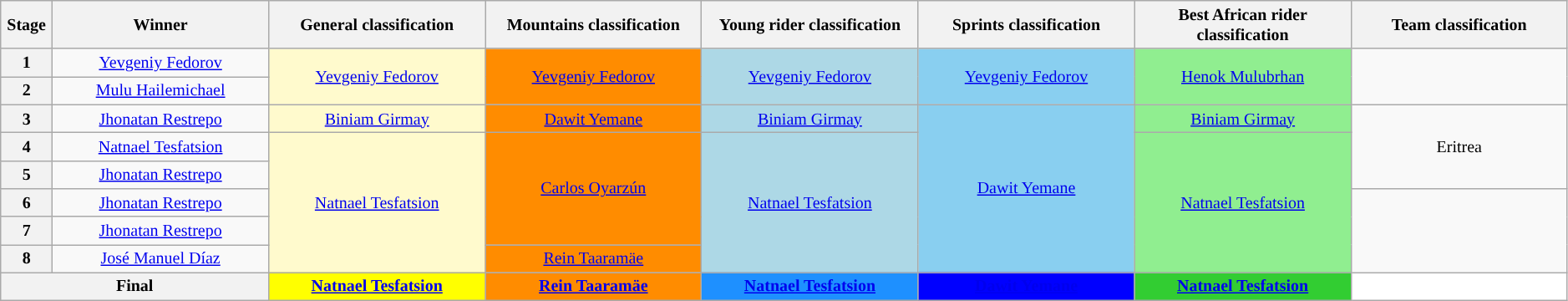<table class="wikitable" width="99%" style="text-align: center; font-size:smaller;">
<tr>
<th width="2%">Stage</th>
<th width="12%">Winner</th>
<th style="background:efefef;" width="12%">General classification<br></th>
<th style="background:efefef;" width="12%">Mountains classification<br></th>
<th style="background:efefef;" width="12%">Young rider classification<br></th>
<th style="background:efefef;" width="12%">Sprints classification<br></th>
<th style="background:efefef;" width="12%">Best African rider classification<br></th>
<th style="background:efefef;" width="12%">Team classification<br></th>
</tr>
<tr>
<th>1</th>
<td><a href='#'>Yevgeniy Fedorov</a></td>
<td style="background:LemonChiffon;" rowspan="2"><a href='#'>Yevgeniy Fedorov</a></td>
<td style="background:#FF8C00;" rowspan="2"><a href='#'>Yevgeniy Fedorov</a></td>
<td style="background:lightblue;" rowspan="2"><a href='#'>Yevgeniy Fedorov</a></td>
<td style="background:#89CFF0;" rowspan="2"><a href='#'>Yevgeniy Fedorov</a></td>
<td style="background:lightgreen;" rowspan="2"><a href='#'>Henok Mulubrhan</a></td>
<td rowspan="2"></td>
</tr>
<tr>
<th>2</th>
<td><a href='#'>Mulu Hailemichael</a></td>
</tr>
<tr>
<th>3</th>
<td><a href='#'>Jhonatan Restrepo</a></td>
<td style="background:LemonChiffon;"><a href='#'>Biniam Girmay</a></td>
<td style="background:#FF8C00;"><a href='#'>Dawit Yemane</a></td>
<td style="background:lightblue;"><a href='#'>Biniam Girmay</a></td>
<td style="background:#89CFF0;" rowspan="6"><a href='#'>Dawit Yemane</a></td>
<td style="background:lightgreen;"><a href='#'>Biniam Girmay</a></td>
<td rowspan="3">Eritrea</td>
</tr>
<tr>
<th>4</th>
<td><a href='#'>Natnael Tesfatsion</a></td>
<td style="background:LemonChiffon;" rowspan="5"><a href='#'>Natnael Tesfatsion</a></td>
<td style="background:#FF8C00;" rowspan="4"><a href='#'>Carlos Oyarzún</a></td>
<td style="background:lightblue;" rowspan="5"><a href='#'>Natnael Tesfatsion</a></td>
<td style="background:lightgreen;" rowspan="5"><a href='#'>Natnael Tesfatsion</a></td>
</tr>
<tr>
<th>5</th>
<td><a href='#'>Jhonatan Restrepo</a></td>
</tr>
<tr>
<th>6</th>
<td><a href='#'>Jhonatan Restrepo</a></td>
<td rowspan="3"></td>
</tr>
<tr>
<th>7</th>
<td><a href='#'>Jhonatan Restrepo</a></td>
</tr>
<tr>
<th>8</th>
<td><a href='#'>José Manuel Díaz</a></td>
<td style="background:#FF8C00;"><a href='#'>Rein Taaramäe</a></td>
</tr>
<tr>
<th colspan="2">Final</th>
<th style="background:yellow;"><a href='#'>Natnael Tesfatsion</a></th>
<th style="background:#FF8C00;"><a href='#'>Rein Taaramäe</a></th>
<th style="background:dodgerblue; color:white;"><a href='#'>Natnael Tesfatsion</a></th>
<th style="background:blue; color:white;"><a href='#'>Dawit Yemane</a></th>
<th style="background:limegreen;"><a href='#'>Natnael Tesfatsion</a></th>
<th style="background:white;"></th>
</tr>
</table>
